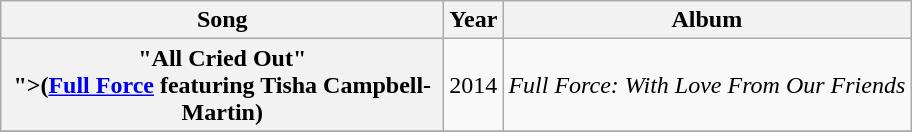<table class="wikitable plainrowheaders" style="text-align:center;" border="1">
<tr>
<th scope="col" style="width:18em;">Song</th>
<th scope="col">Year</th>
<th scope="col">Album</th>
</tr>
<tr>
<th scope="row">"All Cried Out"<br><span>">(<a href='#'>Full Force</a> featuring Tisha Campbell-Martin)</span></th>
<td>2014</td>
<td><em>Full Force: With Love From Our Friends</em></td>
</tr>
<tr>
</tr>
</table>
